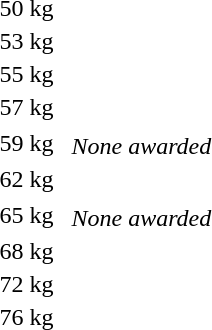<table>
<tr>
<td rowspan=2>50 kg<br></td>
<td rowspan=2></td>
<td rowspan=2></td>
<td></td>
</tr>
<tr>
<td></td>
</tr>
<tr>
<td rowspan=2>53 kg<br></td>
<td rowspan=2></td>
<td rowspan=2></td>
<td></td>
</tr>
<tr>
<td></td>
</tr>
<tr>
<td rowspan=2>55 kg<br></td>
<td rowspan=2></td>
<td rowspan=2></td>
<td></td>
</tr>
<tr>
<td></td>
</tr>
<tr>
<td rowspan=2>57 kg<br></td>
<td rowspan=2></td>
<td rowspan=2></td>
<td></td>
</tr>
<tr>
<td></td>
</tr>
<tr>
<td rowspan=2>59 kg<br></td>
<td rowspan=2></td>
<td rowspan=2></td>
<td></td>
</tr>
<tr>
<td><em>None awarded</em></td>
</tr>
<tr>
<td rowspan=2>62 kg<br></td>
<td rowspan=2></td>
<td rowspan=2></td>
<td></td>
</tr>
<tr>
<td></td>
</tr>
<tr>
<td rowspan=2>65 kg<br></td>
<td rowspan=2></td>
<td rowspan=2></td>
<td></td>
</tr>
<tr>
<td><em>None awarded</em></td>
</tr>
<tr>
<td rowspan=2>68 kg<br></td>
<td rowspan=2></td>
<td rowspan=2></td>
<td></td>
</tr>
<tr>
<td></td>
</tr>
<tr>
<td rowspan=2>72 kg<br></td>
<td rowspan=2></td>
<td rowspan=2></td>
<td></td>
</tr>
<tr>
<td></td>
</tr>
<tr>
<td rowspan=2>76 kg<br></td>
<td rowspan=2></td>
<td rowspan=2></td>
<td></td>
</tr>
<tr>
<td></td>
</tr>
</table>
